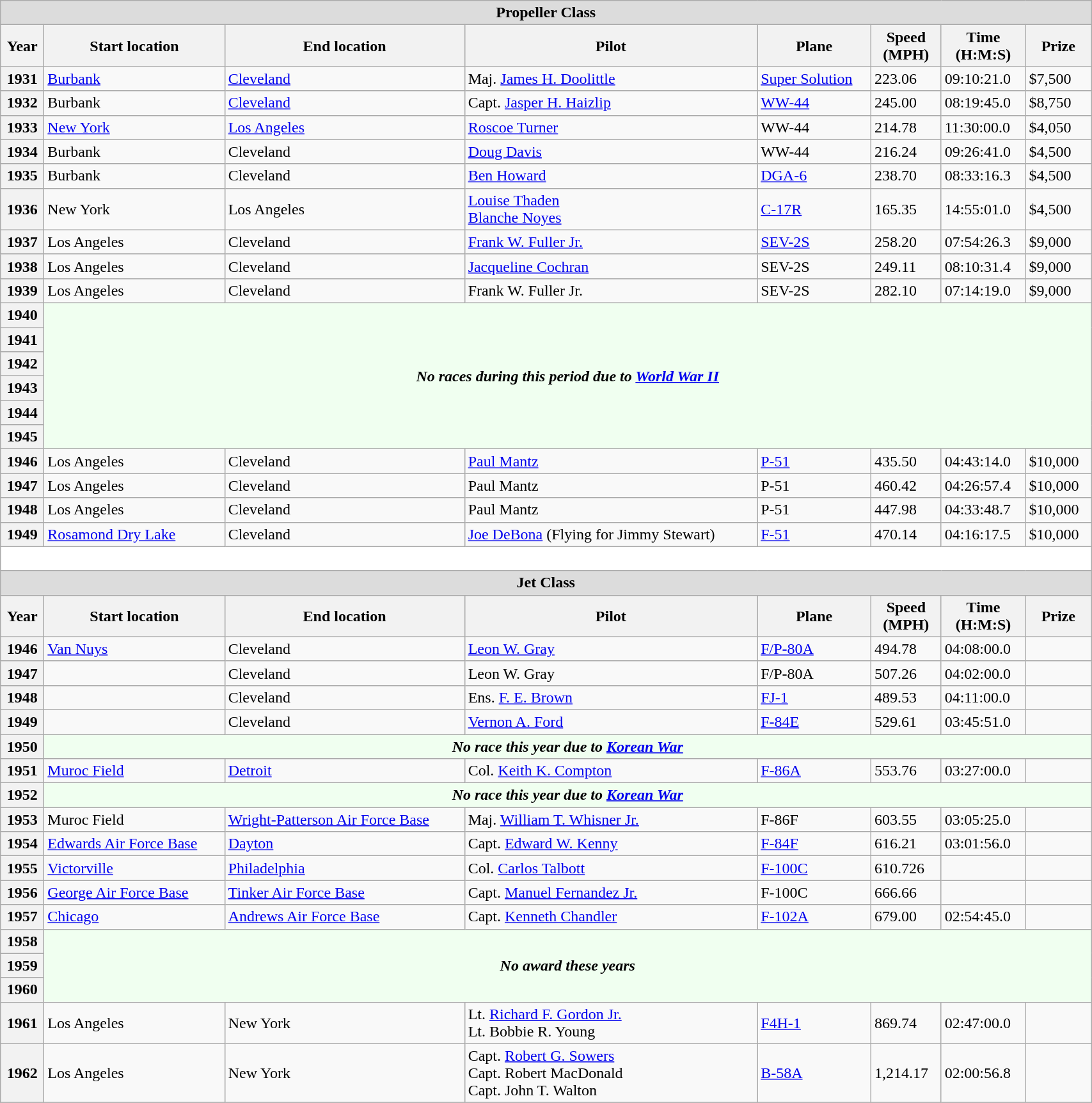<table class="wikitable" width="90%">
<tr>
<td colspan="8" style="background:#dcdcdc;" align="center"><strong><span>Propeller Class</span></strong></td>
</tr>
<tr>
<th>Year</th>
<th>Start location</th>
<th>End location</th>
<th>Pilot</th>
<th>Plane</th>
<th>Speed<br>(MPH)</th>
<th>Time<br>(H:M:S)</th>
<th>Prize</th>
</tr>
<tr>
<th>1931</th>
<td><a href='#'>Burbank</a></td>
<td><a href='#'>Cleveland</a></td>
<td>Maj. <a href='#'>James H. Doolittle</a></td>
<td><a href='#'>Super Solution</a></td>
<td>223.06</td>
<td>09:10:21.0</td>
<td>$7,500</td>
</tr>
<tr>
<th>1932</th>
<td>Burbank</td>
<td><a href='#'>Cleveland</a></td>
<td>Capt. <a href='#'>Jasper H. Haizlip</a></td>
<td><a href='#'>WW-44</a></td>
<td>245.00</td>
<td>08:19:45.0</td>
<td>$8,750</td>
</tr>
<tr>
<th>1933</th>
<td><a href='#'>New York</a></td>
<td><a href='#'>Los Angeles</a></td>
<td><a href='#'>Roscoe Turner</a></td>
<td>WW-44</td>
<td>214.78</td>
<td>11:30:00.0</td>
<td>$4,050</td>
</tr>
<tr>
<th>1934</th>
<td>Burbank</td>
<td>Cleveland</td>
<td><a href='#'>Doug Davis</a></td>
<td>WW-44</td>
<td>216.24</td>
<td>09:26:41.0</td>
<td>$4,500</td>
</tr>
<tr>
<th>1935</th>
<td>Burbank</td>
<td>Cleveland</td>
<td><a href='#'>Ben Howard</a></td>
<td><a href='#'>DGA-6</a></td>
<td>238.70</td>
<td>08:33:16.3</td>
<td>$4,500</td>
</tr>
<tr>
<th>1936</th>
<td>New York</td>
<td>Los Angeles</td>
<td><a href='#'>Louise Thaden</a><br><a href='#'>Blanche Noyes</a></td>
<td><a href='#'>C-17R</a></td>
<td>165.35</td>
<td>14:55:01.0</td>
<td>$4,500</td>
</tr>
<tr>
<th>1937</th>
<td>Los Angeles</td>
<td>Cleveland</td>
<td><a href='#'>Frank W. Fuller Jr.</a></td>
<td><a href='#'>SEV-2S</a></td>
<td>258.20</td>
<td>07:54:26.3</td>
<td>$9,000</td>
</tr>
<tr>
<th>1938</th>
<td>Los Angeles</td>
<td>Cleveland</td>
<td><a href='#'>Jacqueline Cochran</a></td>
<td>SEV-2S</td>
<td>249.11</td>
<td>08:10:31.4</td>
<td>$9,000</td>
</tr>
<tr>
<th>1939</th>
<td>Los Angeles</td>
<td>Cleveland</td>
<td>Frank W. Fuller Jr.</td>
<td>SEV-2S</td>
<td>282.10</td>
<td>07:14:19.0</td>
<td>$9,000</td>
</tr>
<tr>
<th>1940</th>
<td colspan="7" rowspan="6" style="background:#f0fff0;" align="center"><strong><em>No races during this period due to <a href='#'>World War II</a></em></strong></td>
</tr>
<tr>
<th>1941</th>
</tr>
<tr>
<th>1942</th>
</tr>
<tr>
<th>1943</th>
</tr>
<tr>
<th>1944</th>
</tr>
<tr>
<th>1945</th>
</tr>
<tr>
<th>1946</th>
<td>Los Angeles</td>
<td>Cleveland</td>
<td><a href='#'>Paul Mantz</a></td>
<td><a href='#'>P-51</a></td>
<td>435.50</td>
<td>04:43:14.0</td>
<td>$10,000</td>
</tr>
<tr>
<th>1947</th>
<td>Los Angeles</td>
<td>Cleveland</td>
<td>Paul Mantz</td>
<td>P-51</td>
<td>460.42</td>
<td>04:26:57.4</td>
<td>$10,000</td>
</tr>
<tr>
<th>1948</th>
<td>Los Angeles</td>
<td>Cleveland</td>
<td>Paul Mantz</td>
<td>P-51</td>
<td>447.98</td>
<td>04:33:48.7</td>
<td>$10,000</td>
</tr>
<tr>
<th>1949</th>
<td><a href='#'>Rosamond Dry Lake</a></td>
<td>Cleveland</td>
<td><a href='#'>Joe DeBona</a> (Flying for Jimmy Stewart)</td>
<td><a href='#'>F-51</a></td>
<td>470.14</td>
<td>04:16:17.5</td>
<td>$10,000</td>
</tr>
<tr>
<td colspan="8" style="background:white;"> </td>
</tr>
<tr>
<td colspan="8" style="background:#dcdcdc;" align="center"><strong><span>Jet Class</span></strong></td>
</tr>
<tr>
<th>Year</th>
<th>Start location</th>
<th>End location</th>
<th>Pilot</th>
<th>Plane</th>
<th>Speed<br>(MPH)</th>
<th>Time<br>(H:M:S)</th>
<th>Prize</th>
</tr>
<tr>
<th>1946</th>
<td><a href='#'>Van Nuys</a></td>
<td>Cleveland</td>
<td><a href='#'>Leon W. Gray</a></td>
<td><a href='#'>F/P-80A</a></td>
<td>494.78</td>
<td>04:08:00.0</td>
<td> </td>
</tr>
<tr>
<th>1947</th>
<td></td>
<td>Cleveland</td>
<td>Leon W. Gray</td>
<td>F/P-80A</td>
<td>507.26</td>
<td>04:02:00.0</td>
<td></td>
</tr>
<tr>
<th>1948</th>
<td></td>
<td>Cleveland</td>
<td>Ens. <a href='#'>F. E. Brown</a></td>
<td><a href='#'>FJ-1</a></td>
<td>489.53</td>
<td>04:11:00.0</td>
<td></td>
</tr>
<tr>
<th>1949</th>
<td></td>
<td>Cleveland</td>
<td><a href='#'>Vernon A. Ford</a></td>
<td><a href='#'>F-84E</a></td>
<td>529.61</td>
<td>03:45:51.0</td>
<td></td>
</tr>
<tr>
<th>1950</th>
<td colspan="7" style="background:#f0fff0;" align="center"><strong><em>No race this year due to <a href='#'>Korean War</a></em></strong></td>
</tr>
<tr>
<th>1951</th>
<td><a href='#'>Muroc Field</a></td>
<td><a href='#'>Detroit</a></td>
<td>Col. <a href='#'>Keith K. Compton</a></td>
<td><a href='#'>F-86A</a></td>
<td>553.76</td>
<td>03:27:00.0</td>
<td></td>
</tr>
<tr>
<th>1952</th>
<td colspan="7" style="background:#f0fff0;" align="center"><strong><em>No race this year due to <a href='#'>Korean War</a></em></strong></td>
</tr>
<tr>
<th>1953</th>
<td>Muroc Field</td>
<td><a href='#'>Wright-Patterson Air Force Base</a></td>
<td>Maj. <a href='#'>William T. Whisner Jr.</a></td>
<td>F-86F</td>
<td>603.55</td>
<td>03:05:25.0</td>
<td></td>
</tr>
<tr>
<th>1954</th>
<td><a href='#'>Edwards Air Force Base</a></td>
<td><a href='#'>Dayton</a></td>
<td>Capt. <a href='#'>Edward W. Kenny</a></td>
<td><a href='#'>F-84F</a></td>
<td>616.21</td>
<td>03:01:56.0</td>
<td></td>
</tr>
<tr>
<th>1955</th>
<td><a href='#'>Victorville</a></td>
<td><a href='#'>Philadelphia</a></td>
<td>Col. <a href='#'>Carlos Talbott</a></td>
<td><a href='#'>F-100C</a></td>
<td>610.726</td>
<td></td>
<td></td>
</tr>
<tr>
<th>1956</th>
<td><a href='#'>George Air Force Base</a></td>
<td><a href='#'>Tinker Air Force Base</a></td>
<td>Capt. <a href='#'>Manuel Fernandez Jr.</a></td>
<td>F-100C</td>
<td>666.66</td>
<td></td>
<td></td>
</tr>
<tr>
<th>1957</th>
<td><a href='#'>Chicago</a></td>
<td><a href='#'>Andrews Air Force Base</a></td>
<td>Capt. <a href='#'>Kenneth Chandler</a></td>
<td><a href='#'>F-102A</a></td>
<td>679.00</td>
<td>02:54:45.0</td>
<td></td>
</tr>
<tr>
<th>1958</th>
<td colspan="7" rowspan="3" style="background:#f0fff0;" align="center"><strong><em>No award these years</em></strong></td>
</tr>
<tr>
<th>1959</th>
</tr>
<tr>
<th>1960</th>
</tr>
<tr>
<th>1961</th>
<td>Los Angeles</td>
<td>New York</td>
<td>Lt. <a href='#'>Richard F. Gordon Jr.</a><br>Lt. Bobbie R. Young</td>
<td><a href='#'>F4H-1</a></td>
<td>869.74</td>
<td>02:47:00.0</td>
<td></td>
</tr>
<tr>
<th>1962</th>
<td>Los Angeles</td>
<td>New York</td>
<td>Capt. <a href='#'>Robert G. Sowers</a><br>Capt. Robert MacDonald<br>Capt. John T. Walton</td>
<td><a href='#'>B-58A</a></td>
<td>1,214.17</td>
<td>02:00:56.8</td>
<td></td>
</tr>
<tr>
</tr>
</table>
